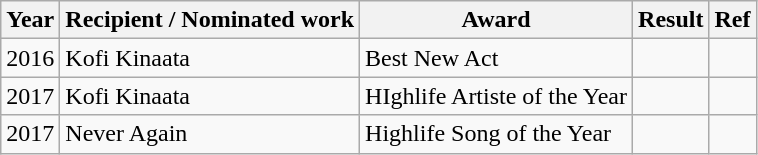<table class="wikitable">
<tr>
<th>Year</th>
<th>Recipient / Nominated work</th>
<th>Award</th>
<th>Result</th>
<th>Ref</th>
</tr>
<tr>
<td>2016</td>
<td>Kofi Kinaata</td>
<td>Best New Act</td>
<td></td>
<td></td>
</tr>
<tr>
<td>2017</td>
<td>Kofi Kinaata</td>
<td>HIghlife Artiste of the Year</td>
<td></td>
<td></td>
</tr>
<tr>
<td>2017</td>
<td>Never Again</td>
<td>Highlife Song of the Year</td>
<td></td>
<td></td>
</tr>
</table>
